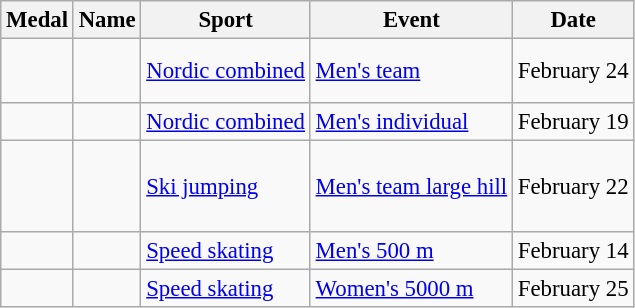<table class="wikitable sortable" style="font-size: 95%;">
<tr>
<th>Medal</th>
<th>Name</th>
<th>Sport</th>
<th>Event</th>
<th>Date</th>
</tr>
<tr>
<td></td>
<td> <br>  <br> </td>
<td><a href='#'>Nordic combined</a></td>
<td><a href='#'>Men's team</a></td>
<td>February 24</td>
</tr>
<tr>
<td></td>
<td></td>
<td><a href='#'>Nordic combined</a></td>
<td><a href='#'>Men's individual</a></td>
<td>February 19</td>
</tr>
<tr>
<td></td>
<td> <br>  <br>  <br> </td>
<td><a href='#'>Ski jumping</a></td>
<td><a href='#'>Men's team large hill</a></td>
<td>February 22</td>
</tr>
<tr>
<td></td>
<td></td>
<td><a href='#'>Speed skating</a></td>
<td><a href='#'>Men's 500 m</a></td>
<td>February 14</td>
</tr>
<tr>
<td></td>
<td></td>
<td><a href='#'>Speed skating</a></td>
<td><a href='#'>Women's 5000 m</a></td>
<td>February 25</td>
</tr>
</table>
